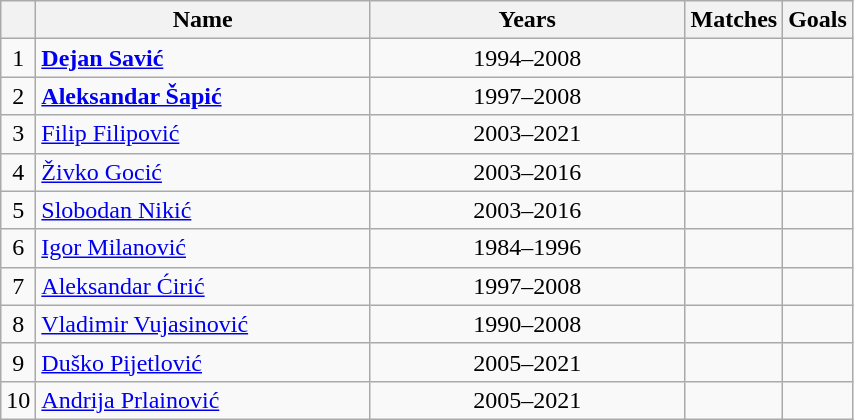<table class="wikitable sortable" width=45% style="text-align:center">
<tr>
<th></th>
<th width=50%>Name</th>
<th width=60%>Years</th>
<th width=80%>Matches</th>
<th width=80%>Goals</th>
</tr>
<tr>
<td>1</td>
<td align="left"><strong><a href='#'>Dejan Savić</a></strong></td>
<td>1994–2008</td>
<td></td>
<td></td>
</tr>
<tr>
<td>2</td>
<td align="left"><strong><a href='#'>Aleksandar Šapić</a></strong></td>
<td>1997–2008</td>
<td></td>
<td></td>
</tr>
<tr>
<td>3</td>
<td align="left"><a href='#'>Filip Filipović</a></td>
<td>2003–2021</td>
<td></td>
<td></td>
</tr>
<tr>
<td>4</td>
<td align="left"><a href='#'>Živko Gocić</a></td>
<td>2003–2016</td>
<td></td>
<td></td>
</tr>
<tr>
<td>5</td>
<td align="left"><a href='#'>Slobodan Nikić</a></td>
<td>2003–2016</td>
<td></td>
<td></td>
</tr>
<tr>
<td>6</td>
<td align="left"><a href='#'>Igor Milanović</a></td>
<td>1984–1996</td>
<td></td>
<td></td>
</tr>
<tr>
<td>7</td>
<td align="left"><a href='#'>Aleksandar Ćirić</a></td>
<td>1997–2008</td>
<td></td>
<td></td>
</tr>
<tr>
<td>8</td>
<td align="left"><a href='#'>Vladimir Vujasinović</a></td>
<td>1990–2008</td>
<td></td>
<td></td>
</tr>
<tr>
<td>9</td>
<td align="left"><a href='#'>Duško Pijetlović</a></td>
<td>2005–2021</td>
<td></td>
<td></td>
</tr>
<tr>
<td>10</td>
<td align="left"><a href='#'>Andrija Prlainović</a></td>
<td>2005–2021</td>
<td></td>
<td></td>
</tr>
</table>
